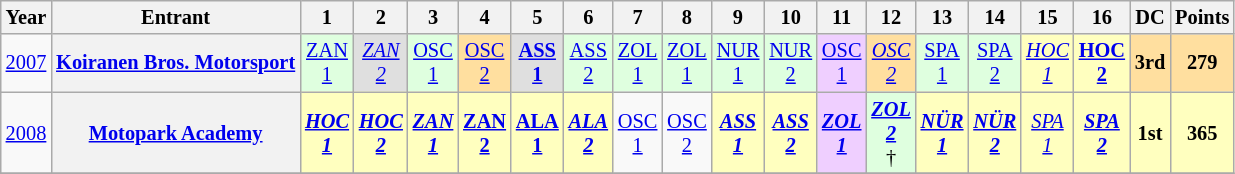<table class="wikitable" style="text-align:center; font-size:85%">
<tr>
<th>Year</th>
<th>Entrant</th>
<th>1</th>
<th>2</th>
<th>3</th>
<th>4</th>
<th>5</th>
<th>6</th>
<th>7</th>
<th>8</th>
<th>9</th>
<th>10</th>
<th>11</th>
<th>12</th>
<th>13</th>
<th>14</th>
<th>15</th>
<th>16</th>
<th>DC</th>
<th>Points</th>
</tr>
<tr>
<td><a href='#'>2007</a></td>
<th nowrap><a href='#'>Koiranen Bros. Motorsport</a></th>
<td style="background:#DFFFDF;"><a href='#'>ZAN<br>1</a><br></td>
<td style="background:#DFDFDF;"><em><a href='#'>ZAN<br>2</a></em><br></td>
<td style="background:#DFFFDF;"><a href='#'>OSC<br>1</a><br></td>
<td style="background:#FFDF9F;"><a href='#'>OSC<br>2</a><br></td>
<td style="background:#DFDFDF;"><strong><a href='#'>ASS<br>1</a></strong><br></td>
<td style="background:#DFFFDF;"><a href='#'>ASS<br>2</a><br></td>
<td style="background:#DFFFDF;"><a href='#'>ZOL<br>1</a><br></td>
<td style="background:#DFFFDF;"><a href='#'>ZOL<br>1</a><br></td>
<td style="background:#DFFFDF;"><a href='#'>NUR<br>1</a><br></td>
<td style="background:#DFFFDF;"><a href='#'>NUR<br>2</a><br></td>
<td style="background:#EFCFFF;"><a href='#'>OSC<br>1</a><br></td>
<td style="background:#FFDF9F;"><em><a href='#'>OSC<br>2</a></em><br></td>
<td style="background:#DFFFDF;"><a href='#'>SPA<br>1</a><br></td>
<td style="background:#DFFFDF;"><a href='#'>SPA<br>2</a><br></td>
<td style="background:#FFFFBF;"><em><a href='#'>HOC<br>1</a></em><br></td>
<td style="background:#FFFFBF;"><strong><a href='#'>HOC<br>2</a></strong><br></td>
<th style="background:#FFDF9F;">3rd</th>
<th style="background:#FFDF9F;">279</th>
</tr>
<tr>
<td><a href='#'>2008</a></td>
<th nowrap><a href='#'>Motopark Academy</a></th>
<td style="background:#FFFFBF;"><strong><em><a href='#'>HOC<br>1</a></em></strong><br></td>
<td style="background:#FFFFBF;"><strong><em><a href='#'>HOC<br>2</a></em></strong><br></td>
<td style="background:#FFFFBF;"><strong><em><a href='#'>ZAN<br>1</a></em></strong><br></td>
<td style="background:#FFFFBF;"><strong><a href='#'>ZAN<br>2</a></strong><br></td>
<td style="background:#FFFFBF;"><strong><a href='#'>ALA<br>1</a><br></strong></td>
<td style="background:#FFFFBF;"><strong><em><a href='#'>ALA<br>2</a><br></em></strong></td>
<td><a href='#'>OSC<br>1</a></td>
<td><a href='#'>OSC<br>2</a></td>
<td style="background:#FFFFBF;"><strong><em><a href='#'>ASS<br>1</a></em></strong><br></td>
<td style="background:#FFFFBF;"><strong><em><a href='#'>ASS<br>2</a></em></strong><br></td>
<td style="background:#EFCFFF;"><strong><em><a href='#'>ZOL<br>1</a></em></strong><br></td>
<td style="background:#DFFFDF;"><strong><em><a href='#'>ZOL<br>2</a></em></strong><br>†</td>
<td style="background:#FFFFBF;"><strong><em><a href='#'>NÜR<br>1</a></em></strong><br></td>
<td style="background:#FFFFBF;"><strong><em><a href='#'>NÜR<br>2</a></em></strong><br></td>
<td style="background:#FFFFBF;"><em><a href='#'>SPA<br>1</a></em><br></td>
<td style="background:#FFFFBF;"><strong><em><a href='#'>SPA<br>2</a></em></strong><br></td>
<th style="background:#FFFFBF;">1st</th>
<th style="background:#FFFFBF;">365</th>
</tr>
<tr>
</tr>
</table>
